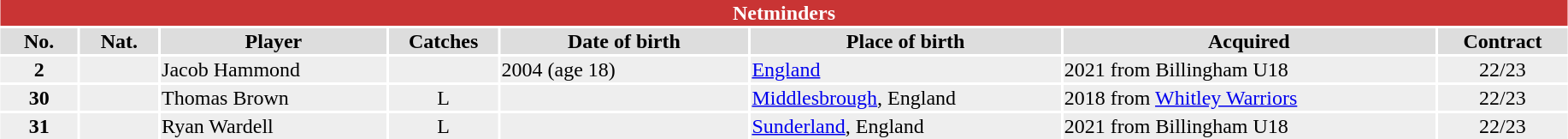<table class="toccolours" style="width:97%; clear:both; margin:1.5em auto; text-align:center;">
<tr>
<th colspan="10" style="background:#c93434; color:#FFFFFF;” ">Netminders</th>
</tr>
<tr style="background:#ddd;">
<th width="5%">No.</th>
<th width="5%">Nat.</th>
<th>Player</th>
<th width="7%">Catches</th>
<th width="16%">Date of birth</th>
<th width="20%">Place of birth</th>
<th width="24%">Acquired</th>
<td><strong>Contract</strong></td>
</tr>
<tr style="background:#eee;">
<td><strong>2</strong></td>
<td></td>
<td align="left">Jacob Hammond</td>
<td></td>
<td align="left">2004 (age 18)</td>
<td align="left"><a href='#'>England</a></td>
<td align="left">2021 from Billingham U18</td>
<td>22/23</td>
</tr>
<tr style="background:#eee;">
<td><strong>30</strong></td>
<td> </td>
<td align="left">Thomas Brown</td>
<td>L</td>
<td align="left"></td>
<td align="left"><a href='#'>Middlesbrough</a>, England</td>
<td align="left">2018 from <a href='#'>Whitley Warriors</a></td>
<td>22/23</td>
</tr>
<tr style="background:#eee;">
<td><strong>31</strong></td>
<td></td>
<td align="left">Ryan Wardell</td>
<td>L</td>
<td align="left"></td>
<td align="left"><a href='#'>Sunderland</a>, England</td>
<td align="left">2021 from Billingham U18</td>
<td>22/23</td>
</tr>
</table>
